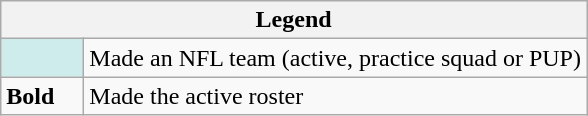<table class="wikitable">
<tr>
<th colspan="2">Legend</th>
</tr>
<tr>
<td style="background:#cfecec; width:3em;"></td>
<td>Made an NFL team (active, practice squad or PUP)</td>
</tr>
<tr>
<td><strong>Bold</strong></td>
<td>Made the active roster</td>
</tr>
</table>
